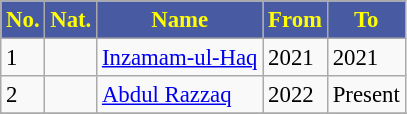<table class="wikitable"  style="font-size:95%">
<tr>
<th style="background:#485AA2; color:#FFFF00; text-align:center;">No.</th>
<th style="background:#485AA2; color:#FFFF00; text-align:center;">Nat.</th>
<th style="background:#485AA2; color:#FFFF00; text-align:center;">Name</th>
<th style="background:#485AA2; color:#FFFF00; text-align:center;">From</th>
<th style="background:#485AA2; color:#FFFF00; text-align:center;">To</th>
</tr>
<tr>
<td>1</td>
<td></td>
<td><a href='#'>Inzamam-ul-Haq</a></td>
<td>2021</td>
<td>2021</td>
</tr>
<tr>
<td>2</td>
<td></td>
<td><a href='#'>Abdul Razzaq</a></td>
<td>2022</td>
<td>Present</td>
</tr>
<tr>
</tr>
</table>
